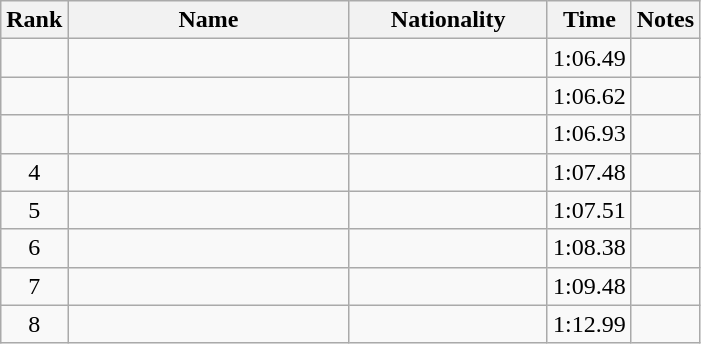<table class="wikitable sortable" style="text-align:center">
<tr>
<th>Rank</th>
<th style="width:180px">Name</th>
<th style="width:125px">Nationality</th>
<th>Time</th>
<th>Notes</th>
</tr>
<tr>
<td></td>
<td style="text-align:left;"></td>
<td style="text-align:left;"></td>
<td>1:06.49</td>
<td></td>
</tr>
<tr>
<td></td>
<td style="text-align:left;"></td>
<td style="text-align:left;"></td>
<td>1:06.62</td>
<td></td>
</tr>
<tr>
<td></td>
<td style="text-align:left;"></td>
<td style="text-align:left;"></td>
<td>1:06.93</td>
<td></td>
</tr>
<tr>
<td>4</td>
<td style="text-align:left;"></td>
<td style="text-align:left;"></td>
<td>1:07.48</td>
<td></td>
</tr>
<tr>
<td>5</td>
<td style="text-align:left;"></td>
<td style="text-align:left;"></td>
<td>1:07.51</td>
<td></td>
</tr>
<tr>
<td>6</td>
<td style="text-align:left;"></td>
<td style="text-align:left;"></td>
<td>1:08.38</td>
<td></td>
</tr>
<tr>
<td>7</td>
<td style="text-align:left;"></td>
<td style="text-align:left;"></td>
<td>1:09.48</td>
<td></td>
</tr>
<tr>
<td>8</td>
<td style="text-align:left;"></td>
<td style="text-align:left;"></td>
<td>1:12.99</td>
<td></td>
</tr>
</table>
